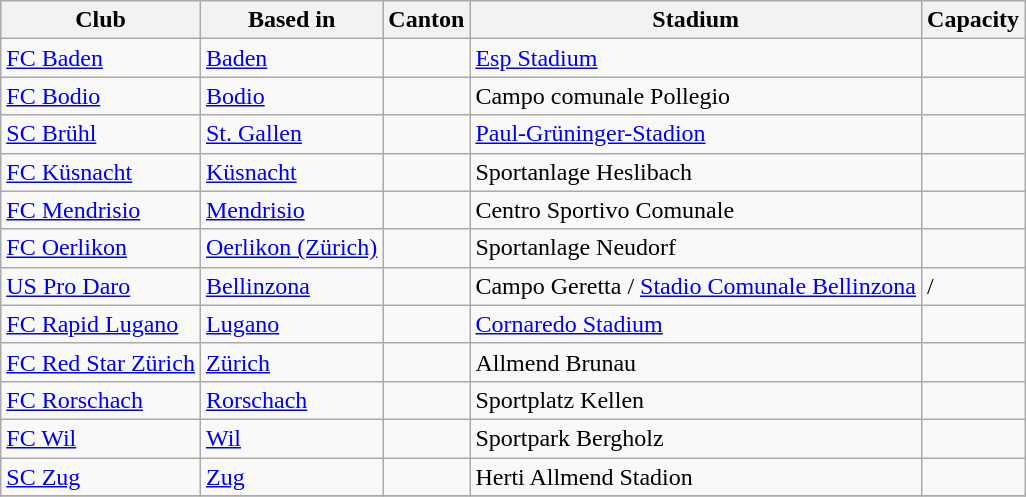<table class="wikitable">
<tr>
<th>Club</th>
<th>Based in</th>
<th>Canton</th>
<th>Stadium</th>
<th>Capacity</th>
</tr>
<tr>
<td><a href='#'>FC Baden</a></td>
<td><a href='#'>Baden</a></td>
<td></td>
<td><a href='#'>Esp Stadium</a></td>
<td></td>
</tr>
<tr>
<td><a href='#'>FC Bodio</a></td>
<td><a href='#'>Bodio</a></td>
<td></td>
<td>Campo comunale Pollegio</td>
<td></td>
</tr>
<tr>
<td><a href='#'>SC Brühl</a></td>
<td><a href='#'>St. Gallen</a></td>
<td></td>
<td><a href='#'>Paul-Grüninger-Stadion</a></td>
<td></td>
</tr>
<tr>
<td><a href='#'>FC Küsnacht</a></td>
<td><a href='#'>Küsnacht</a></td>
<td></td>
<td>Sportanlage Heslibach</td>
<td></td>
</tr>
<tr>
<td><a href='#'>FC Mendrisio</a></td>
<td><a href='#'>Mendrisio</a></td>
<td></td>
<td>Centro Sportivo Comunale</td>
<td></td>
</tr>
<tr>
<td><a href='#'>FC Oerlikon</a></td>
<td><a href='#'>Oerlikon (Zürich)</a></td>
<td></td>
<td>Sportanlage Neudorf</td>
<td></td>
</tr>
<tr>
<td><a href='#'>US Pro Daro</a></td>
<td><a href='#'>Bellinzona</a></td>
<td></td>
<td>Campo Geretta / <a href='#'>Stadio Comunale Bellinzona</a></td>
<td> / </td>
</tr>
<tr>
<td><a href='#'>FC Rapid Lugano</a></td>
<td><a href='#'>Lugano</a></td>
<td></td>
<td><a href='#'>Cornaredo Stadium</a></td>
<td></td>
</tr>
<tr>
<td><a href='#'>FC Red Star Zürich</a></td>
<td><a href='#'>Zürich</a></td>
<td></td>
<td>Allmend Brunau</td>
<td></td>
</tr>
<tr>
<td><a href='#'>FC Rorschach</a></td>
<td><a href='#'>Rorschach</a></td>
<td></td>
<td>Sportplatz Kellen</td>
<td></td>
</tr>
<tr>
<td><a href='#'>FC Wil</a></td>
<td><a href='#'>Wil</a></td>
<td></td>
<td>Sportpark Bergholz</td>
<td></td>
</tr>
<tr>
<td><a href='#'>SC Zug</a></td>
<td><a href='#'>Zug</a></td>
<td></td>
<td>Herti Allmend Stadion</td>
<td></td>
</tr>
<tr>
</tr>
</table>
